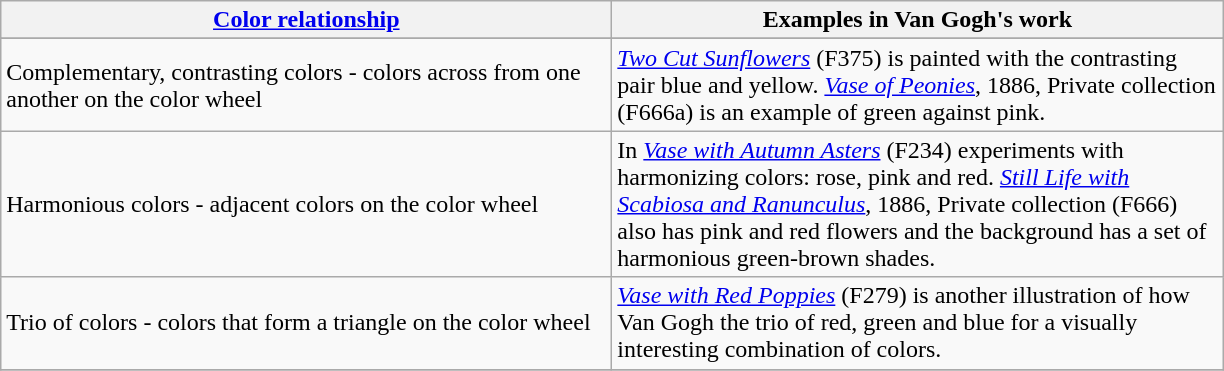<table class="wikitable sortable">
<tr>
<th scope="col" width="400"><a href='#'>Color relationship</a></th>
<th scope="col" width="400">Examples in Van Gogh's work</th>
</tr>
<tr>
</tr>
<tr>
<td>Complementary, contrasting colors - colors across from one another on the color wheel</td>
<td><em><a href='#'>Two Cut Sunflowers</a></em> (F375) is painted with the contrasting pair blue and yellow. <em><a href='#'>Vase of Peonies</a></em>, 1886, Private collection (F666a) is an example of green against pink.</td>
</tr>
<tr>
<td>Harmonious colors - adjacent colors on the color wheel</td>
<td>In <em><a href='#'>Vase with Autumn Asters</a></em> (F234) experiments with harmonizing colors: rose, pink and red. <em><a href='#'>Still Life with Scabiosa and Ranunculus</a></em>, 1886, Private collection (F666) also has pink and red flowers and the background has a set of harmonious green-brown shades.</td>
</tr>
<tr>
<td>Trio of colors - colors that form a triangle on the color wheel</td>
<td><em><a href='#'>Vase with Red Poppies</a></em> (F279) is another illustration of how Van Gogh the trio of red, green and blue for a visually interesting combination of colors.</td>
</tr>
<tr>
</tr>
</table>
